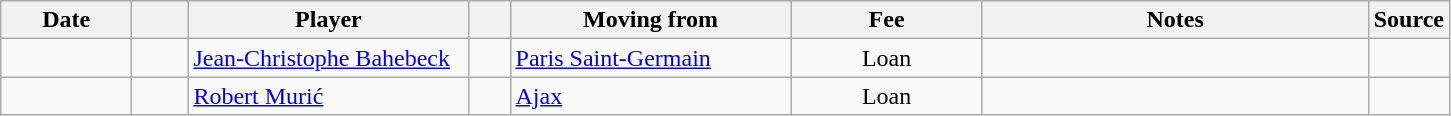<table class="wikitable sortable">
<tr>
<th style="width:80px;">Date</th>
<th style="width:30px;"></th>
<th style="width:180px;">Player</th>
<th style="width:20px;"></th>
<th style="width:180px;">Moving from</th>
<th style="width:120px;" class="unsortable">Fee</th>
<th style="width:250px;" class="unsortable">Notes</th>
<th style="width:20px;">Source</th>
</tr>
<tr>
<td></td>
<td align=center></td>
<td> <a href='#'>Jean-Christophe Bahebeck</a></td>
<td align=center></td>
<td> <a href='#'>Paris Saint-Germain</a></td>
<td align=center>Loan</td>
<td align=center></td>
<td></td>
</tr>
<tr>
<td></td>
<td align=center></td>
<td> <a href='#'>Robert Murić</a></td>
<td align=center></td>
<td> <a href='#'>Ajax</a></td>
<td align=center>Loan</td>
<td align=center></td>
<td></td>
</tr>
</table>
